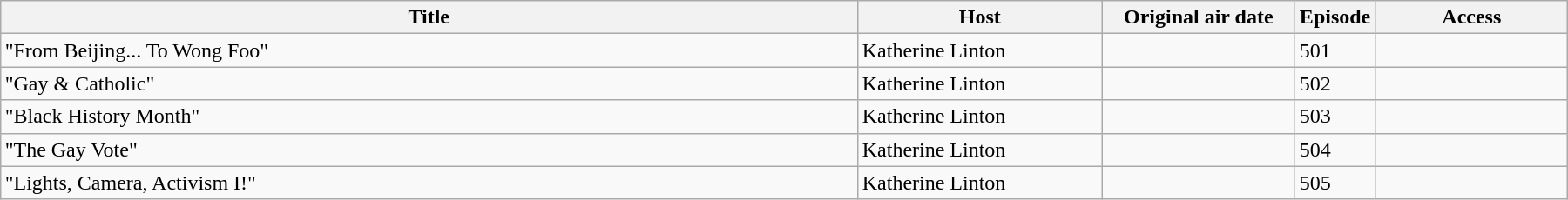<table class="wikitable" style="text-align=center; width:95%; margin:auto;">
<tr>
<th>Title</th>
<th width="180">Host</th>
<th width="140">Original air date</th>
<th width="40">Episode</th>
<th width="140">Access</th>
</tr>
<tr>
<td>"From Beijing... To Wong Foo"</td>
<td>Katherine Linton</td>
<td></td>
<td>501</td>
<td></td>
</tr>
<tr>
<td>"Gay & Catholic"</td>
<td>Katherine Linton</td>
<td></td>
<td>502</td>
<td></td>
</tr>
<tr>
<td>"Black History Month"</td>
<td>Katherine Linton</td>
<td></td>
<td>503</td>
<td></td>
</tr>
<tr>
<td>"The Gay Vote"</td>
<td>Katherine Linton</td>
<td></td>
<td>504</td>
<td></td>
</tr>
<tr>
<td>"Lights, Camera, Activism I!"</td>
<td>Katherine Linton</td>
<td></td>
<td>505</td>
<td></td>
</tr>
</table>
